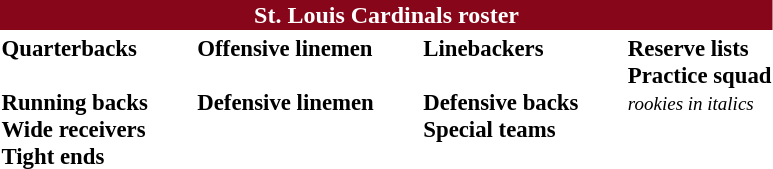<table class="toccolours" style="text-align: left;">
<tr>
<th colspan="9" style="background-color: #870619; color: white; text-align: center;"><strong>St. Louis Cardinals roster</strong></th>
</tr>
<tr>
<td style="font-size: 95%;" valign="top"><strong>Quarterbacks</strong><br>

<br><strong>Running backs</strong>







<br><strong>Wide receivers</strong>

<br><strong>Tight ends</strong>


</td>
<td style="width: 25px;"></td>
<td style="font-size: 95%;" valign="top"><strong>Offensive linemen</strong><br>






<br><strong>Defensive linemen</strong>





</td>
<td style="width: 25px;"></td>
<td style="font-size: 95%;" valign="top"><strong>Linebackers</strong><br>



<br><strong>Defensive backs</strong>






<br><strong>Special teams</strong>


</td>
<td style="width: 25px;"></td>
<td style="font-size: 95%;" valign="top"><strong>Reserve lists</strong><br><strong>Practice squad</strong><br><small><em>rookies in italics</em></small><br></td>
</tr>
<tr>
</tr>
</table>
